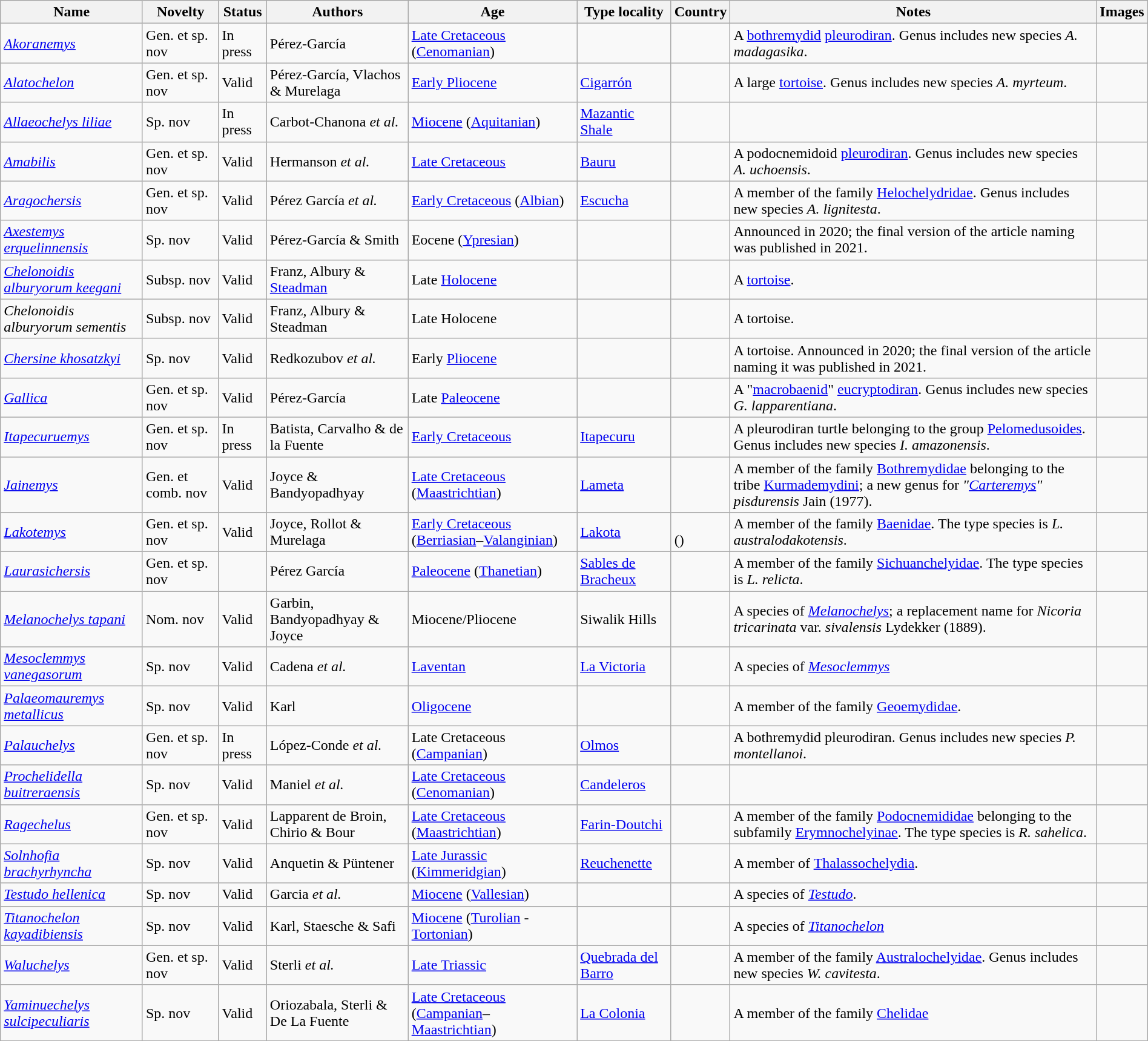<table class="wikitable sortable" align="center" width="100%">
<tr>
<th>Name</th>
<th>Novelty</th>
<th>Status</th>
<th>Authors</th>
<th>Age</th>
<th>Type locality</th>
<th>Country</th>
<th>Notes</th>
<th>Images</th>
</tr>
<tr>
<td><em><a href='#'>Akoranemys</a></em></td>
<td>Gen. et sp. nov</td>
<td>In press</td>
<td>Pérez-García</td>
<td><a href='#'>Late Cretaceous</a> (<a href='#'>Cenomanian</a>)</td>
<td></td>
<td></td>
<td>A <a href='#'>bothremydid</a> <a href='#'>pleurodiran</a>. Genus includes new species <em>A. madagasika</em>.</td>
<td></td>
</tr>
<tr>
<td><em><a href='#'>Alatochelon</a></em></td>
<td>Gen. et sp. nov</td>
<td>Valid</td>
<td>Pérez-García, Vlachos & Murelaga</td>
<td><a href='#'>Early Pliocene</a></td>
<td><a href='#'>Cigarrón</a></td>
<td></td>
<td>A large <a href='#'>tortoise</a>. Genus includes new species <em>A. myrteum</em>.</td>
<td></td>
</tr>
<tr>
<td><em><a href='#'>Allaeochelys liliae</a></em></td>
<td>Sp. nov</td>
<td>In press</td>
<td>Carbot-Chanona <em>et al.</em></td>
<td><a href='#'>Miocene</a> (<a href='#'>Aquitanian</a>)</td>
<td><a href='#'>Mazantic Shale</a></td>
<td></td>
<td></td>
<td></td>
</tr>
<tr>
<td><em><a href='#'>Amabilis</a></em></td>
<td>Gen. et sp. nov</td>
<td>Valid</td>
<td>Hermanson <em>et al.</em></td>
<td><a href='#'>Late Cretaceous</a></td>
<td><a href='#'>Bauru</a></td>
<td></td>
<td>A podocnemidoid <a href='#'>pleurodiran</a>. Genus includes new species <em>A. uchoensis</em>.</td>
<td></td>
</tr>
<tr>
<td><em><a href='#'>Aragochersis</a></em></td>
<td>Gen. et sp. nov</td>
<td>Valid</td>
<td>Pérez García <em>et al.</em></td>
<td><a href='#'>Early Cretaceous</a> (<a href='#'>Albian</a>)</td>
<td><a href='#'>Escucha</a></td>
<td></td>
<td>A member of the family <a href='#'>Helochelydridae</a>. Genus includes new species <em>A. lignitesta</em>.</td>
<td></td>
</tr>
<tr>
<td><em><a href='#'>Axestemys erquelinnensis</a></em></td>
<td>Sp. nov</td>
<td>Valid</td>
<td>Pérez-García & Smith</td>
<td>Eocene (<a href='#'>Ypresian</a>)</td>
<td></td>
<td></td>
<td>Announced in 2020; the final version of the article naming was published in 2021.</td>
<td></td>
</tr>
<tr>
<td><em><a href='#'>Chelonoidis alburyorum keegani</a></em></td>
<td>Subsp. nov</td>
<td>Valid</td>
<td>Franz, Albury & <a href='#'>Steadman</a></td>
<td>Late <a href='#'>Holocene</a></td>
<td></td>
<td></td>
<td>A <a href='#'>tortoise</a>.</td>
<td></td>
</tr>
<tr>
<td><em>Chelonoidis alburyorum sementis</em></td>
<td>Subsp. nov</td>
<td>Valid</td>
<td>Franz, Albury & Steadman</td>
<td>Late Holocene</td>
<td></td>
<td></td>
<td>A tortoise.</td>
<td></td>
</tr>
<tr>
<td><em><a href='#'>Chersine khosatzkyi</a></em></td>
<td>Sp. nov</td>
<td>Valid</td>
<td>Redkozubov <em>et al.</em></td>
<td>Early <a href='#'>Pliocene</a></td>
<td></td>
<td></td>
<td>A tortoise. Announced in 2020; the final version of the article naming it was published in 2021.</td>
<td></td>
</tr>
<tr>
<td><em><a href='#'>Gallica</a></em></td>
<td>Gen. et sp. nov</td>
<td>Valid</td>
<td>Pérez-García</td>
<td>Late <a href='#'>Paleocene</a></td>
<td></td>
<td></td>
<td>A "<a href='#'>macrobaenid</a>" <a href='#'>eucryptodiran</a>. Genus includes new species <em>G. lapparentiana</em>.</td>
<td></td>
</tr>
<tr>
<td><em><a href='#'>Itapecuruemys</a></em></td>
<td>Gen. et sp. nov</td>
<td>In press</td>
<td>Batista, Carvalho & de la Fuente</td>
<td><a href='#'>Early Cretaceous</a></td>
<td><a href='#'>Itapecuru</a></td>
<td></td>
<td>A pleurodiran turtle belonging to the group <a href='#'>Pelomedusoides</a>. Genus includes new species <em>I. amazonensis</em>.</td>
<td></td>
</tr>
<tr>
<td><em><a href='#'>Jainemys</a></em></td>
<td>Gen. et comb. nov</td>
<td>Valid</td>
<td>Joyce & Bandyopadhyay</td>
<td><a href='#'>Late Cretaceous</a> (<a href='#'>Maastrichtian</a>)</td>
<td><a href='#'>Lameta</a></td>
<td></td>
<td>A member of the family <a href='#'>Bothremydidae</a> belonging to the tribe <a href='#'>Kurmademydini</a>; a new genus for <em>"<a href='#'>Carteremys</a>" pisdurensis</em> Jain (1977).</td>
<td></td>
</tr>
<tr>
<td><em><a href='#'>Lakotemys</a></em></td>
<td>Gen. et sp. nov</td>
<td>Valid</td>
<td>Joyce, Rollot & Murelaga</td>
<td><a href='#'>Early Cretaceous</a> (<a href='#'>Berriasian</a>–<a href='#'>Valanginian</a>)</td>
<td><a href='#'>Lakota</a></td>
<td><br>()</td>
<td>A member of the family <a href='#'>Baenidae</a>. The type species is <em>L. australodakotensis</em>.</td>
<td></td>
</tr>
<tr>
<td><em><a href='#'>Laurasichersis</a></em></td>
<td>Gen. et sp. nov</td>
<td></td>
<td>Pérez García</td>
<td><a href='#'>Paleocene</a> (<a href='#'>Thanetian</a>)</td>
<td><a href='#'>Sables de Bracheux</a></td>
<td></td>
<td>A member of the family <a href='#'>Sichuanchelyidae</a>. The type species is <em>L. relicta</em>.</td>
<td></td>
</tr>
<tr>
<td><em><a href='#'>Melanochelys tapani</a></em></td>
<td>Nom. nov</td>
<td>Valid</td>
<td>Garbin, Bandyopadhyay & Joyce</td>
<td>Miocene/Pliocene</td>
<td>Siwalik Hills</td>
<td></td>
<td>A species of <em><a href='#'>Melanochelys</a></em>; a replacement name for <em>Nicoria tricarinata</em> var. <em>sivalensis</em> Lydekker (1889).</td>
<td></td>
</tr>
<tr>
<td><em><a href='#'>Mesoclemmys vanegasorum</a></em></td>
<td>Sp. nov</td>
<td>Valid</td>
<td>Cadena <em>et al.</em></td>
<td><a href='#'>Laventan</a></td>
<td><a href='#'>La Victoria</a></td>
<td></td>
<td>A species of <em><a href='#'>Mesoclemmys</a></em></td>
<td></td>
</tr>
<tr>
<td><em><a href='#'>Palaeomauremys metallicus</a></em></td>
<td>Sp. nov</td>
<td>Valid</td>
<td>Karl</td>
<td><a href='#'>Oligocene</a></td>
<td></td>
<td></td>
<td>A member of the family <a href='#'>Geoemydidae</a>.</td>
<td></td>
</tr>
<tr>
<td><em><a href='#'>Palauchelys</a></em></td>
<td>Gen. et sp. nov</td>
<td>In press</td>
<td>López-Conde <em>et al.</em></td>
<td>Late Cretaceous (<a href='#'>Campanian</a>)</td>
<td><a href='#'>Olmos</a></td>
<td></td>
<td>A bothremydid pleurodiran. Genus includes new species <em>P. montellanoi</em>.</td>
<td></td>
</tr>
<tr>
<td><em><a href='#'>Prochelidella buitreraensis</a></em></td>
<td>Sp. nov</td>
<td>Valid</td>
<td>Maniel <em>et al.</em></td>
<td><a href='#'>Late Cretaceous</a> (<a href='#'>Cenomanian</a>)</td>
<td><a href='#'>Candeleros</a></td>
<td></td>
<td></td>
<td></td>
</tr>
<tr>
<td><em><a href='#'>Ragechelus</a></em></td>
<td>Gen. et sp. nov</td>
<td>Valid</td>
<td>Lapparent de Broin, Chirio & Bour</td>
<td><a href='#'>Late Cretaceous</a> (<a href='#'>Maastrichtian</a>)</td>
<td><a href='#'>Farin-Doutchi</a></td>
<td></td>
<td>A member of the family <a href='#'>Podocnemididae</a> belonging to the subfamily <a href='#'>Erymnochelyinae</a>. The type species is <em>R. sahelica</em>.</td>
<td></td>
</tr>
<tr>
<td><em><a href='#'>Solnhofia brachyrhyncha</a></em></td>
<td>Sp. nov</td>
<td>Valid</td>
<td>Anquetin & Püntener</td>
<td><a href='#'>Late Jurassic</a> (<a href='#'>Kimmeridgian</a>)</td>
<td><a href='#'>Reuchenette</a></td>
<td></td>
<td>A member of <a href='#'>Thalassochelydia</a>.</td>
<td></td>
</tr>
<tr>
<td><em><a href='#'>Testudo hellenica</a></em></td>
<td>Sp. nov</td>
<td>Valid</td>
<td>Garcia <em>et al.</em></td>
<td><a href='#'>Miocene</a> (<a href='#'>Vallesian</a>)</td>
<td></td>
<td></td>
<td>A species of <em><a href='#'>Testudo</a></em>.</td>
<td></td>
</tr>
<tr>
<td><em><a href='#'>Titanochelon kayadibiensis</a></em></td>
<td>Sp. nov</td>
<td>Valid</td>
<td>Karl, Staesche & Safi</td>
<td><a href='#'>Miocene</a> (<a href='#'>Turolian</a> -<a href='#'>Tortonian</a>)</td>
<td></td>
<td></td>
<td>A species of <em><a href='#'>Titanochelon</a></em></td>
<td></td>
</tr>
<tr>
<td><em><a href='#'>Waluchelys</a></em></td>
<td>Gen. et sp. nov</td>
<td>Valid</td>
<td>Sterli <em>et al.</em></td>
<td><a href='#'>Late Triassic</a></td>
<td><a href='#'>Quebrada del Barro</a></td>
<td></td>
<td>A member of the family <a href='#'>Australochelyidae</a>. Genus includes new species <em>W. cavitesta</em>.</td>
<td></td>
</tr>
<tr>
<td><em><a href='#'>Yaminuechelys sulcipeculiaris</a></em></td>
<td>Sp. nov</td>
<td>Valid</td>
<td>Oriozabala, Sterli & De La Fuente</td>
<td><a href='#'>Late Cretaceous</a> (<a href='#'>Campanian</a>–<a href='#'>Maastrichtian</a>)</td>
<td><a href='#'>La Colonia</a></td>
<td></td>
<td>A member of the family <a href='#'>Chelidae</a></td>
<td></td>
</tr>
<tr>
</tr>
</table>
